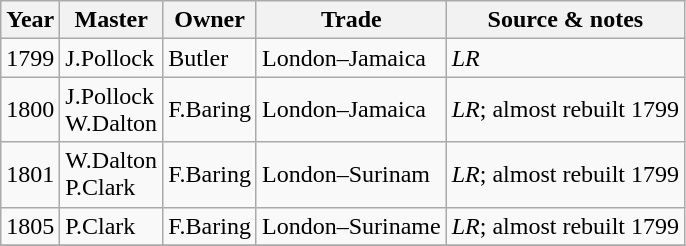<table class=" wikitable">
<tr>
<th>Year</th>
<th>Master</th>
<th>Owner</th>
<th>Trade</th>
<th>Source & notes</th>
</tr>
<tr>
<td>1799</td>
<td>J.Pollock</td>
<td>Butler</td>
<td>London–Jamaica</td>
<td><em>LR</em></td>
</tr>
<tr>
<td>1800</td>
<td>J.Pollock<br>W.Dalton</td>
<td>F.Baring</td>
<td>London–Jamaica</td>
<td><em>LR</em>; almost rebuilt 1799</td>
</tr>
<tr>
<td>1801</td>
<td>W.Dalton<br>P.Clark</td>
<td>F.Baring</td>
<td>London–Surinam</td>
<td><em>LR</em>; almost rebuilt 1799</td>
</tr>
<tr>
<td>1805</td>
<td>P.Clark</td>
<td>F.Baring</td>
<td>London–Suriname</td>
<td><em>LR</em>; almost rebuilt 1799</td>
</tr>
<tr>
</tr>
</table>
